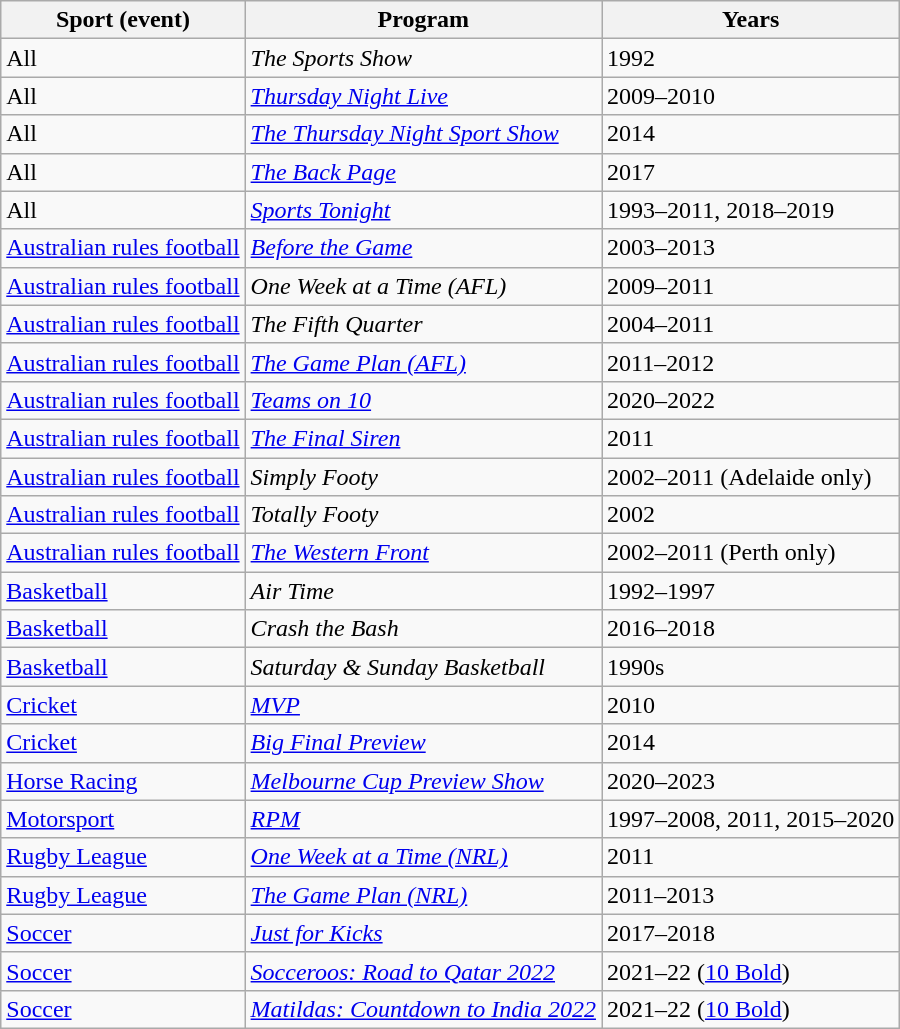<table class="wikitable">
<tr>
<th>Sport (event)</th>
<th>Program</th>
<th>Years</th>
</tr>
<tr>
<td>All</td>
<td><em>The Sports Show</em></td>
<td>1992</td>
</tr>
<tr>
<td>All</td>
<td><em><a href='#'>Thursday Night Live</a></em></td>
<td>2009–2010</td>
</tr>
<tr>
<td>All</td>
<td><em><a href='#'>The Thursday Night Sport Show</a></em></td>
<td>2014</td>
</tr>
<tr>
<td>All</td>
<td><em><a href='#'>The Back Page</a></em></td>
<td>2017</td>
</tr>
<tr>
<td>All</td>
<td><em><a href='#'>Sports Tonight</a></em></td>
<td>1993–2011, 2018–2019</td>
</tr>
<tr>
<td><a href='#'>Australian rules football</a></td>
<td><em><a href='#'>Before the Game</a></em></td>
<td>2003–2013</td>
</tr>
<tr>
<td><a href='#'>Australian rules football</a></td>
<td><em>One Week at a Time (AFL)</em></td>
<td>2009–2011</td>
</tr>
<tr>
<td><a href='#'>Australian rules football</a></td>
<td><em>The Fifth Quarter</em></td>
<td>2004–2011</td>
</tr>
<tr>
<td><a href='#'>Australian rules football</a></td>
<td><em><a href='#'>The Game Plan (AFL)</a></em></td>
<td>2011–2012</td>
</tr>
<tr>
<td><a href='#'>Australian rules football</a></td>
<td><em><a href='#'>Teams on 10</a> </em></td>
<td>2020–2022</td>
</tr>
<tr>
<td><a href='#'>Australian rules football</a></td>
<td><em><a href='#'>The Final Siren</a></em></td>
<td>2011</td>
</tr>
<tr>
<td><a href='#'>Australian rules football</a></td>
<td><em>Simply Footy</em></td>
<td>2002–2011 (Adelaide only)</td>
</tr>
<tr>
<td><a href='#'>Australian rules football</a></td>
<td><em>Totally Footy</em></td>
<td>2002</td>
</tr>
<tr>
<td><a href='#'>Australian rules football</a></td>
<td><em><a href='#'>The Western Front</a></em></td>
<td>2002–2011 (Perth only)</td>
</tr>
<tr>
<td><a href='#'>Basketball</a></td>
<td><em>Air Time</em></td>
<td>1992–1997</td>
</tr>
<tr>
<td><a href='#'>Basketball</a></td>
<td><em>Crash the Bash</em></td>
<td>2016–2018</td>
</tr>
<tr>
<td><a href='#'>Basketball</a></td>
<td><em>Saturday & Sunday Basketball</em></td>
<td>1990s</td>
</tr>
<tr>
<td><a href='#'>Cricket</a></td>
<td><em><a href='#'>MVP</a></em></td>
<td>2010</td>
</tr>
<tr>
<td><a href='#'>Cricket</a></td>
<td><em><a href='#'>Big Final Preview</a></em></td>
<td>2014</td>
</tr>
<tr>
<td><a href='#'>Horse Racing</a></td>
<td><em><a href='#'>Melbourne Cup Preview Show</a></em></td>
<td>2020–2023</td>
</tr>
<tr>
<td><a href='#'>Motorsport</a></td>
<td><em><a href='#'>RPM</a></em></td>
<td>1997–2008, 2011, 2015–2020</td>
</tr>
<tr>
<td><a href='#'>Rugby League</a></td>
<td><em><a href='#'>One Week at a Time (NRL)</a></em></td>
<td>2011</td>
</tr>
<tr>
<td><a href='#'>Rugby League</a></td>
<td><em><a href='#'>The Game Plan (NRL)</a></em></td>
<td>2011–2013</td>
</tr>
<tr>
<td><a href='#'>Soccer</a></td>
<td><em><a href='#'>Just for Kicks</a></em></td>
<td>2017–2018</td>
</tr>
<tr>
<td><a href='#'>Soccer</a></td>
<td><em><a href='#'>Socceroos: Road to Qatar 2022</a></em></td>
<td>2021–22 (<a href='#'>10 Bold</a>)</td>
</tr>
<tr>
<td><a href='#'>Soccer</a></td>
<td><em><a href='#'>Matildas: Countdown to India 2022</a></em></td>
<td>2021–22 (<a href='#'>10 Bold</a>)</td>
</tr>
</table>
